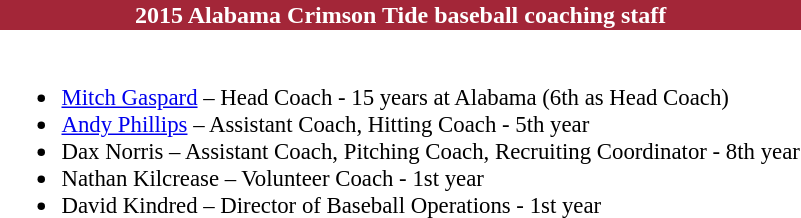<table class="toccolours" style="text-align: left;">
<tr>
<th colspan="9" style="background-color: #A32638; color: #FFFFFF; text-align:center;">2015 Alabama Crimson Tide baseball coaching staff</th>
</tr>
<tr>
<td style="font-size: 95%;" valign="top"><br><ul><li><a href='#'>Mitch Gaspard</a> – Head Coach - 15 years at Alabama (6th as Head Coach)</li><li><a href='#'>Andy Phillips</a> – Assistant Coach, Hitting Coach - 5th year</li><li>Dax Norris – Assistant Coach, Pitching Coach, Recruiting Coordinator - 8th year</li><li>Nathan Kilcrease – Volunteer Coach - 1st year</li><li>David Kindred  – Director of Baseball Operations - 1st year</li></ul></td>
</tr>
</table>
